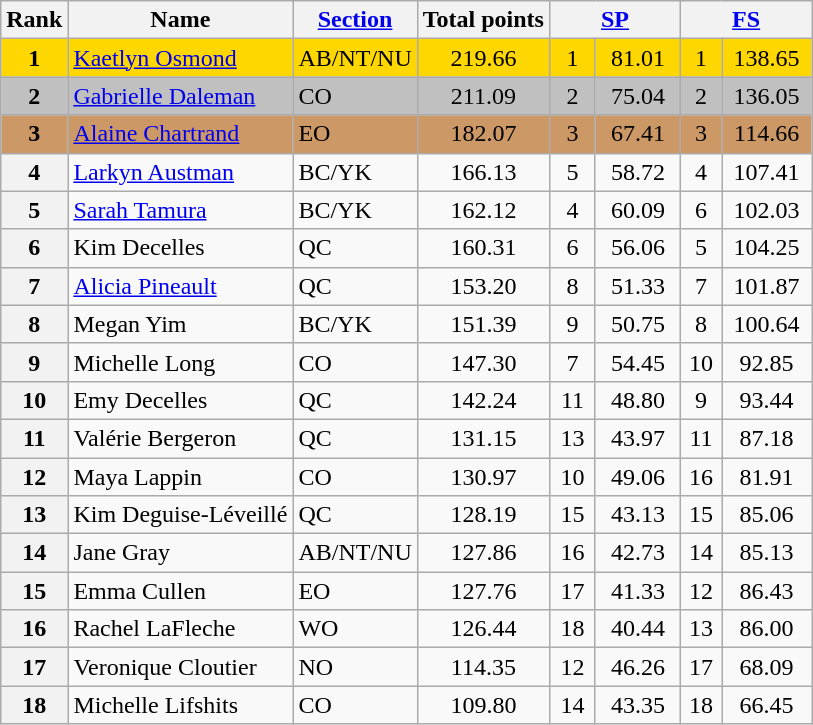<table class="wikitable sortable">
<tr>
<th>Rank</th>
<th>Name</th>
<th><a href='#'>Section</a></th>
<th>Total points</th>
<th colspan="2" width="80px"><a href='#'>SP</a></th>
<th colspan="2" width="80px"><a href='#'>FS</a></th>
</tr>
<tr bgcolor="gold">
<td align="center"><strong>1</strong></td>
<td><a href='#'>Kaetlyn Osmond</a></td>
<td>AB/NT/NU</td>
<td align="center">219.66</td>
<td align="center">1</td>
<td align="center">81.01</td>
<td align="center">1</td>
<td align="center">138.65</td>
</tr>
<tr bgcolor="silver">
<td align="center"><strong>2</strong></td>
<td><a href='#'>Gabrielle Daleman</a></td>
<td>CO</td>
<td align="center">211.09</td>
<td align="center">2</td>
<td align="center">75.04</td>
<td align="center">2</td>
<td align="center">136.05</td>
</tr>
<tr bgcolor="cc9966">
<td align="center"><strong>3</strong></td>
<td><a href='#'>Alaine Chartrand</a></td>
<td>EO</td>
<td align="center">182.07</td>
<td align="center">3</td>
<td align="center">67.41</td>
<td align="center">3</td>
<td align="center">114.66</td>
</tr>
<tr>
<th>4</th>
<td><a href='#'>Larkyn Austman</a></td>
<td>BC/YK</td>
<td align="center">166.13</td>
<td align="center">5</td>
<td align="center">58.72</td>
<td align="center">4</td>
<td align="center">107.41</td>
</tr>
<tr>
<th>5</th>
<td><a href='#'>Sarah Tamura</a></td>
<td>BC/YK</td>
<td align="center">162.12</td>
<td align="center">4</td>
<td align="center">60.09</td>
<td align="center">6</td>
<td align="center">102.03</td>
</tr>
<tr>
<th>6</th>
<td>Kim Decelles</td>
<td>QC</td>
<td align="center">160.31</td>
<td align="center">6</td>
<td align="center">56.06</td>
<td align="center">5</td>
<td align="center">104.25</td>
</tr>
<tr>
<th>7</th>
<td><a href='#'>Alicia Pineault</a></td>
<td>QC</td>
<td align="center">153.20</td>
<td align="center">8</td>
<td align="center">51.33</td>
<td align="center">7</td>
<td align="center">101.87</td>
</tr>
<tr>
<th>8</th>
<td>Megan Yim</td>
<td>BC/YK</td>
<td align="center">151.39</td>
<td align="center">9</td>
<td align="center">50.75</td>
<td align="center">8</td>
<td align="center">100.64</td>
</tr>
<tr>
<th>9</th>
<td>Michelle Long</td>
<td>CO</td>
<td align="center">147.30</td>
<td align="center">7</td>
<td align="center">54.45</td>
<td align="center">10</td>
<td align="center">92.85</td>
</tr>
<tr>
<th>10</th>
<td>Emy Decelles</td>
<td>QC</td>
<td align="center">142.24</td>
<td align="center">11</td>
<td align="center">48.80</td>
<td align="center">9</td>
<td align="center">93.44</td>
</tr>
<tr>
<th>11</th>
<td>Valérie Bergeron</td>
<td>QC</td>
<td align="center">131.15</td>
<td align="center">13</td>
<td align="center">43.97</td>
<td align="center">11</td>
<td align="center">87.18</td>
</tr>
<tr>
<th>12</th>
<td>Maya Lappin</td>
<td>CO</td>
<td align="center">130.97</td>
<td align="center">10</td>
<td align="center">49.06</td>
<td align="center">16</td>
<td align="center">81.91</td>
</tr>
<tr>
<th>13</th>
<td>Kim Deguise-Léveillé</td>
<td>QC</td>
<td align="center">128.19</td>
<td align="center">15</td>
<td align="center">43.13</td>
<td align="center">15</td>
<td align="center">85.06</td>
</tr>
<tr>
<th>14</th>
<td>Jane Gray</td>
<td>AB/NT/NU</td>
<td align="center">127.86</td>
<td align="center">16</td>
<td align="center">42.73</td>
<td align="center">14</td>
<td align="center">85.13</td>
</tr>
<tr>
<th>15</th>
<td>Emma Cullen</td>
<td>EO</td>
<td align="center">127.76</td>
<td align="center">17</td>
<td align="center">41.33</td>
<td align="center">12</td>
<td align="center">86.43</td>
</tr>
<tr>
<th>16</th>
<td>Rachel LaFleche</td>
<td>WO</td>
<td align="center">126.44</td>
<td align="center">18</td>
<td align="center">40.44</td>
<td align="center">13</td>
<td align="center">86.00</td>
</tr>
<tr>
<th>17</th>
<td>Veronique Cloutier</td>
<td>NO</td>
<td align="center">114.35</td>
<td align="center">12</td>
<td align="center">46.26</td>
<td align="center">17</td>
<td align="center">68.09</td>
</tr>
<tr>
<th>18</th>
<td>Michelle Lifshits</td>
<td>CO</td>
<td align="center">109.80</td>
<td align="center">14</td>
<td align="center">43.35</td>
<td align="center">18</td>
<td align="center">66.45</td>
</tr>
</table>
